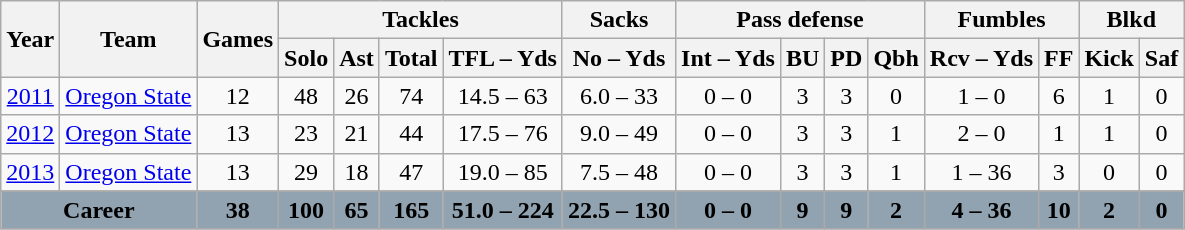<table class="wikitable" style="text-align:center">
<tr>
<th rowspan=2>Year</th>
<th rowspan=2>Team</th>
<th rowspan=2>Games</th>
<th colspan=4>Tackles</th>
<th>Sacks</th>
<th colspan=4>Pass defense</th>
<th colspan=2>Fumbles</th>
<th colspan=2>Blkd</th>
</tr>
<tr>
<th>Solo</th>
<th>Ast</th>
<th>Total</th>
<th>TFL – Yds</th>
<th>No – Yds</th>
<th>Int – Yds</th>
<th>BU</th>
<th>PD</th>
<th>Qbh</th>
<th>Rcv – Yds</th>
<th>FF</th>
<th>Kick</th>
<th>Saf</th>
</tr>
<tr>
<td><a href='#'>2011</a></td>
<td><a href='#'>Oregon State</a></td>
<td>12</td>
<td>48</td>
<td>26</td>
<td>74</td>
<td>14.5 – 63</td>
<td>6.0 – 33</td>
<td>0 – 0</td>
<td>3</td>
<td>3</td>
<td>0</td>
<td>1 – 0</td>
<td>6</td>
<td>1</td>
<td>0</td>
</tr>
<tr>
<td><a href='#'>2012</a></td>
<td><a href='#'>Oregon State</a></td>
<td>13</td>
<td>23</td>
<td>21</td>
<td>44</td>
<td>17.5 – 76</td>
<td>9.0 – 49</td>
<td>0 – 0</td>
<td>3</td>
<td>3</td>
<td>1</td>
<td>2 – 0</td>
<td>1</td>
<td>1</td>
<td>0</td>
</tr>
<tr>
<td><a href='#'>2013</a></td>
<td><a href='#'>Oregon State</a></td>
<td>13</td>
<td>29</td>
<td>18</td>
<td>47</td>
<td>19.0 – 85</td>
<td>7.5 – 48</td>
<td>0 – 0</td>
<td>3</td>
<td>3</td>
<td>1</td>
<td>1 – 36</td>
<td>3</td>
<td>0</td>
<td>0</td>
</tr>
<tr>
</tr>
<tr style="background:#91A3B0; font-weight:bold; color:black;">
<td colspan=2><strong>Career</strong></td>
<td>38</td>
<td>100</td>
<td>65</td>
<td>165</td>
<td>51.0 – 224</td>
<td>22.5 – 130</td>
<td>0 – 0</td>
<td>9</td>
<td>9</td>
<td>2</td>
<td>4 – 36</td>
<td>10</td>
<td>2</td>
<td>0</td>
</tr>
</table>
